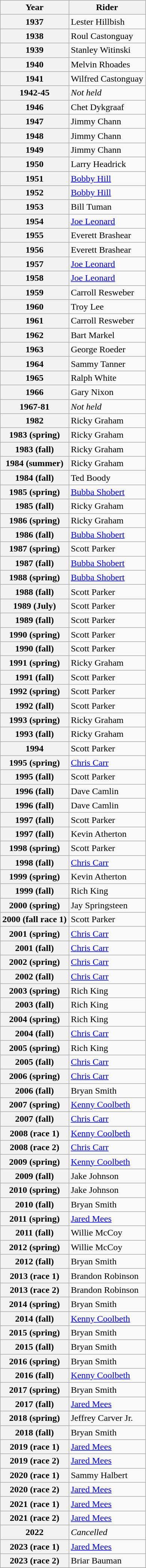<table class="wikitable">
<tr>
<th>Year</th>
<th>Rider</th>
</tr>
<tr>
<th>1937</th>
<td>Lester Hillbish</td>
</tr>
<tr>
<th>1938</th>
<td>Roul Castonguay</td>
</tr>
<tr>
<th>1939</th>
<td>Stanley Witinski</td>
</tr>
<tr>
<th>1940</th>
<td>Melvin Rhoades</td>
</tr>
<tr>
<th>1941</th>
<td>Wilfred Castonguay</td>
</tr>
<tr>
<th>1942-45</th>
<td><em>Not held</em></td>
</tr>
<tr>
<th>1946</th>
<td>Chet Dykgraaf</td>
</tr>
<tr>
<th>1947</th>
<td>Jimmy Chann</td>
</tr>
<tr>
<th>1948</th>
<td>Jimmy Chann</td>
</tr>
<tr>
<th>1949</th>
<td>Jimmy Chann</td>
</tr>
<tr>
<th>1950</th>
<td>Larry Headrick</td>
</tr>
<tr>
<th>1951</th>
<td><a href='#'>Bobby Hill</a></td>
</tr>
<tr>
<th>1952</th>
<td><a href='#'>Bobby Hill</a></td>
</tr>
<tr>
<th>1953</th>
<td>Bill Tuman</td>
</tr>
<tr>
<th>1954</th>
<td><a href='#'>Joe Leonard</a></td>
</tr>
<tr>
<th>1955</th>
<td>Everett Brashear</td>
</tr>
<tr>
<th>1956</th>
<td>Everett Brashear</td>
</tr>
<tr>
<th>1957</th>
<td><a href='#'>Joe Leonard</a></td>
</tr>
<tr>
<th>1958</th>
<td><a href='#'>Joe Leonard</a></td>
</tr>
<tr>
<th>1959</th>
<td>Carroll Resweber</td>
</tr>
<tr>
<th>1960</th>
<td>Troy Lee</td>
</tr>
<tr>
<th>1961</th>
<td>Carroll Resweber</td>
</tr>
<tr>
<th>1962</th>
<td>Bart Markel</td>
</tr>
<tr>
<th>1963</th>
<td>George Roeder</td>
</tr>
<tr>
<th>1964</th>
<td>Sammy Tanner</td>
</tr>
<tr>
<th>1965</th>
<td>Ralph White</td>
</tr>
<tr>
<th>1966</th>
<td>Gary Nixon</td>
</tr>
<tr>
<th>1967-81</th>
<td><em>Not held</em></td>
</tr>
<tr>
<th>1982</th>
<td>Ricky Graham</td>
</tr>
<tr>
<th>1983 (spring)</th>
<td>Ricky Graham</td>
</tr>
<tr>
<th>1983 (fall)</th>
<td>Ricky Graham</td>
</tr>
<tr>
<th>1984 (summer)</th>
<td>Ricky Graham</td>
</tr>
<tr>
<th>1984 (fall)</th>
<td>Ted Boody</td>
</tr>
<tr>
<th>1985 (spring)</th>
<td><a href='#'>Bubba Shobert</a></td>
</tr>
<tr>
<th>1985 (fall)</th>
<td>Ricky Graham</td>
</tr>
<tr>
<th>1986 (spring)</th>
<td>Ricky Graham</td>
</tr>
<tr>
<th>1986 (fall)</th>
<td><a href='#'>Bubba Shobert</a></td>
</tr>
<tr>
<th>1987 (spring)</th>
<td>Scott Parker</td>
</tr>
<tr>
<th>1987 (fall)</th>
<td><a href='#'>Bubba Shobert</a></td>
</tr>
<tr>
<th>1988 (spring)</th>
<td><a href='#'>Bubba Shobert</a></td>
</tr>
<tr>
<th>1988 (fall)</th>
<td>Scott Parker</td>
</tr>
<tr>
<th>1989 (July)</th>
<td>Scott Parker</td>
</tr>
<tr>
<th>1989 (fall)</th>
<td>Scott Parker</td>
</tr>
<tr>
<th>1990 (spring)</th>
<td>Scott Parker</td>
</tr>
<tr>
<th>1990 (fall)</th>
<td>Scott Parker</td>
</tr>
<tr>
<th>1991 (spring)</th>
<td>Ricky Graham</td>
</tr>
<tr>
<th>1991 (fall)</th>
<td>Scott Parker</td>
</tr>
<tr>
<th>1992 (spring)</th>
<td>Scott Parker</td>
</tr>
<tr>
<th>1992 (fall)</th>
<td>Scott Parker</td>
</tr>
<tr>
<th>1993 (spring)</th>
<td>Ricky Graham</td>
</tr>
<tr>
<th>1993 (fall)</th>
<td>Ricky Graham</td>
</tr>
<tr>
<th>1994</th>
<td>Scott Parker</td>
</tr>
<tr>
<th>1995 (spring)</th>
<td><a href='#'>Chris Carr</a></td>
</tr>
<tr>
<th>1995 (fall)</th>
<td>Scott Parker</td>
</tr>
<tr>
<th>1996 (fall)</th>
<td>Dave Camlin</td>
</tr>
<tr>
<th>1996 (fall)</th>
<td>Dave Camlin</td>
</tr>
<tr>
<th>1997 (fall)</th>
<td>Scott Parker</td>
</tr>
<tr>
<th>1997 (fall)</th>
<td>Kevin Atherton</td>
</tr>
<tr>
<th>1998 (spring)</th>
<td>Scott Parker</td>
</tr>
<tr>
<th>1998 (fall)</th>
<td><a href='#'>Chris Carr</a></td>
</tr>
<tr>
<th>1999 (spring)</th>
<td>Kevin Atherton</td>
</tr>
<tr>
<th>1999 (fall)</th>
<td>Rich King</td>
</tr>
<tr>
<th>2000 (spring)</th>
<td>Jay Springsteen</td>
</tr>
<tr>
<th>2000 (fall race 1)</th>
<td>Scott Parker</td>
</tr>
<tr>
<th>2001 (spring)</th>
<td><a href='#'>Chris Carr</a></td>
</tr>
<tr>
<th>2001 (fall)</th>
<td><a href='#'>Chris Carr</a></td>
</tr>
<tr>
<th>2002 (spring)</th>
<td><a href='#'>Chris Carr</a></td>
</tr>
<tr>
<th>2002 (fall)</th>
<td><a href='#'>Chris Carr</a></td>
</tr>
<tr>
<th>2003 (spring)</th>
<td>Rich King</td>
</tr>
<tr>
<th>2003 (fall)</th>
<td>Rich King</td>
</tr>
<tr>
<th>2004 (spring)</th>
<td>Rich King</td>
</tr>
<tr>
<th>2004 (fall)</th>
<td><a href='#'>Chris Carr</a></td>
</tr>
<tr>
<th>2005 (spring)</th>
<td>Rich King</td>
</tr>
<tr>
<th>2005 (fall)</th>
<td><a href='#'>Chris Carr</a></td>
</tr>
<tr>
<th>2006 (spring)</th>
<td><a href='#'>Chris Carr</a></td>
</tr>
<tr>
<th>2006 (fall)</th>
<td>Bryan Smith</td>
</tr>
<tr>
<th>2007 (spring)</th>
<td><a href='#'>Kenny Coolbeth</a></td>
</tr>
<tr>
<th>2007 (fall)</th>
<td><a href='#'>Chris Carr</a></td>
</tr>
<tr>
<th>2008 (race 1)</th>
<td><a href='#'>Kenny Coolbeth</a></td>
</tr>
<tr>
<th>2008 (race 2)</th>
<td><a href='#'>Chris Carr</a></td>
</tr>
<tr>
<th>2009 (spring)</th>
<td><a href='#'>Kenny Coolbeth</a></td>
</tr>
<tr>
<th>2009 (fall)</th>
<td>Jake Johnson</td>
</tr>
<tr>
<th>2010 (spring)</th>
<td>Jake Johnson</td>
</tr>
<tr>
<th>2010 (fall)</th>
<td>Bryan Smith</td>
</tr>
<tr>
<th>2011 (spring)</th>
<td><a href='#'>Jared Mees</a></td>
</tr>
<tr>
<th>2011 (fall)</th>
<td>Willie McCoy</td>
</tr>
<tr>
<th>2012 (spring)</th>
<td>Willie McCoy</td>
</tr>
<tr>
<th>2012 (fall)</th>
<td>Bryan Smith</td>
</tr>
<tr>
<th>2013 (race 1)</th>
<td>Brandon Robinson</td>
</tr>
<tr>
<th>2013 (race 2)</th>
<td>Brandon Robinson</td>
</tr>
<tr>
<th>2014 (spring)</th>
<td>Bryan Smith</td>
</tr>
<tr>
<th>2014 (fall)</th>
<td><a href='#'>Kenny Coolbeth</a></td>
</tr>
<tr>
<th>2015 (spring)</th>
<td>Bryan Smith</td>
</tr>
<tr>
<th>2015 (fall)</th>
<td>Bryan Smith</td>
</tr>
<tr>
<th>2016 (spring)</th>
<td>Bryan Smith</td>
</tr>
<tr>
<th>2016 (fall)</th>
<td><a href='#'>Kenny Coolbeth</a></td>
</tr>
<tr>
<th>2017 (spring)</th>
<td>Bryan Smith</td>
</tr>
<tr>
<th>2017 (fall)</th>
<td><a href='#'>Jared Mees</a></td>
</tr>
<tr>
<th>2018 (spring)</th>
<td>Jeffrey Carver Jr.</td>
</tr>
<tr>
<th>2018 (fall)</th>
<td>Bryan Smith</td>
</tr>
<tr>
<th>2019 (race 1)</th>
<td><a href='#'>Jared Mees</a></td>
</tr>
<tr>
<th>2019 (race 2)</th>
<td><a href='#'>Jared Mees</a></td>
</tr>
<tr>
<th>2020 (race 1)</th>
<td>Sammy Halbert</td>
</tr>
<tr>
<th>2020 (race 2)</th>
<td><a href='#'>Jared Mees</a></td>
</tr>
<tr>
<th>2021 (race 1)</th>
<td><a href='#'>Jared Mees</a></td>
</tr>
<tr>
<th>2021 (race 2)</th>
<td><a href='#'>Jared Mees</a></td>
</tr>
<tr>
<th>2022</th>
<td><em>Cancelled</em></td>
</tr>
<tr>
<th>2023 (race 1)</th>
<td><a href='#'>Jared Mees</a></td>
</tr>
<tr>
<th>2023 (race 2)</th>
<td>Briar Bauman</td>
</tr>
<tr>
</tr>
</table>
